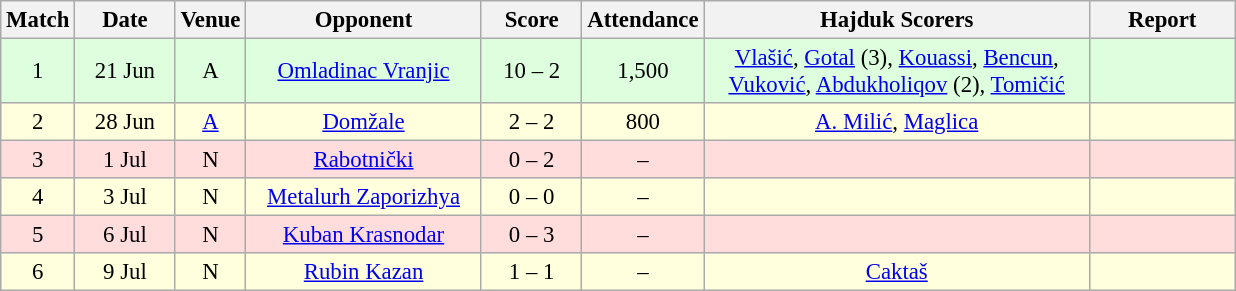<table class="wikitable sortable" style="text-align: center; font-size:95%;">
<tr>
<th width="30">Match</th>
<th width="60">Date<br></th>
<th width="20">Venue<br></th>
<th width="150">Opponent<br></th>
<th width="60">Score<br></th>
<th width="40">Attendance<br></th>
<th width="250">Hajduk Scorers</th>
<th width="90" class="unsortable">Report</th>
</tr>
<tr bgcolor="#ddffdd">
<td>1</td>
<td>21 Jun</td>
<td>A</td>
<td><a href='#'>Omladinac Vranjic</a></td>
<td>10 – 2</td>
<td>1,500</td>
<td><a href='#'>Vlašić</a>, <a href='#'>Gotal</a> (3), <a href='#'>Kouassi</a>, <a href='#'>Bencun</a>, <a href='#'>Vuković</a>, <a href='#'>Abdukholiqov</a> (2), <a href='#'>Tomičić</a></td>
<td></td>
</tr>
<tr bgcolor="#ffffdd">
<td>2</td>
<td>28 Jun</td>
<td><a href='#'>A</a> </td>
<td><a href='#'>Domžale</a> </td>
<td>2 – 2</td>
<td>800</td>
<td><a href='#'>A. Milić</a>, <a href='#'>Maglica</a></td>
<td></td>
</tr>
<tr bgcolor="#ffdddd">
<td>3</td>
<td>1 Jul</td>
<td>N </td>
<td><a href='#'>Rabotnički</a> </td>
<td>0 – 2</td>
<td>–</td>
<td></td>
<td></td>
</tr>
<tr bgcolor="#ffffdd">
<td>4</td>
<td>3 Jul</td>
<td>N </td>
<td><a href='#'>Metalurh Zaporizhya</a> </td>
<td>0 – 0</td>
<td>–</td>
<td></td>
<td></td>
</tr>
<tr bgcolor="#ffdddd">
<td>5</td>
<td>6 Jul</td>
<td>N </td>
<td><a href='#'>Kuban Krasnodar</a> </td>
<td>0 – 3</td>
<td>–</td>
<td></td>
<td></td>
</tr>
<tr bgcolor="#ffffdd">
<td>6</td>
<td>9 Jul</td>
<td>N </td>
<td><a href='#'>Rubin Kazan</a> </td>
<td>1 – 1</td>
<td>–</td>
<td><a href='#'>Caktaš</a></td>
<td></td>
</tr>
</table>
